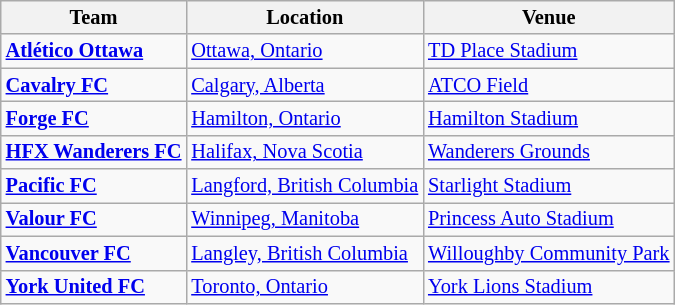<table class="wikitable" style="font-size:85%">
<tr>
<th>Team</th>
<th>Location</th>
<th>Venue</th>
</tr>
<tr>
<td><strong><a href='#'>Atlético Ottawa</a></strong></td>
<td><a href='#'>Ottawa, Ontario</a></td>
<td><a href='#'>TD Place Stadium</a></td>
</tr>
<tr>
<td><strong><a href='#'>Cavalry FC</a></strong></td>
<td><a href='#'>Calgary, Alberta</a></td>
<td><a href='#'>ATCO Field</a></td>
</tr>
<tr>
<td><strong><a href='#'>Forge FC</a></strong></td>
<td><a href='#'>Hamilton, Ontario</a></td>
<td><a href='#'>Hamilton Stadium</a></td>
</tr>
<tr>
<td><strong><a href='#'>HFX Wanderers FC</a></strong></td>
<td><a href='#'>Halifax, Nova Scotia</a></td>
<td><a href='#'>Wanderers Grounds</a></td>
</tr>
<tr>
<td><strong><a href='#'>Pacific FC</a></strong></td>
<td><a href='#'>Langford, British Columbia</a></td>
<td><a href='#'>Starlight Stadium</a></td>
</tr>
<tr>
<td><strong><a href='#'>Valour FC</a></strong></td>
<td><a href='#'>Winnipeg, Manitoba</a></td>
<td><a href='#'>Princess Auto Stadium</a></td>
</tr>
<tr>
<td><strong><a href='#'>Vancouver FC</a></strong></td>
<td><a href='#'>Langley, British Columbia</a></td>
<td><a href='#'>Willoughby Community Park</a></td>
</tr>
<tr>
<td><strong><a href='#'>York United FC</a></strong></td>
<td><a href='#'>Toronto, Ontario</a></td>
<td><a href='#'>York Lions Stadium</a></td>
</tr>
</table>
